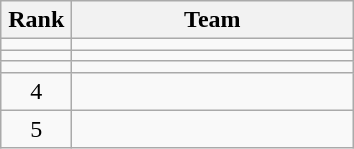<table class="wikitable" style="text-align:center;">
<tr>
<th width=40>Rank</th>
<th width=180>Team</th>
</tr>
<tr>
<td></td>
<td align=left></td>
</tr>
<tr>
<td></td>
<td align=left></td>
</tr>
<tr>
<td></td>
<td align=left></td>
</tr>
<tr>
<td>4</td>
<td align=left></td>
</tr>
<tr>
<td>5</td>
<td align=left></td>
</tr>
</table>
